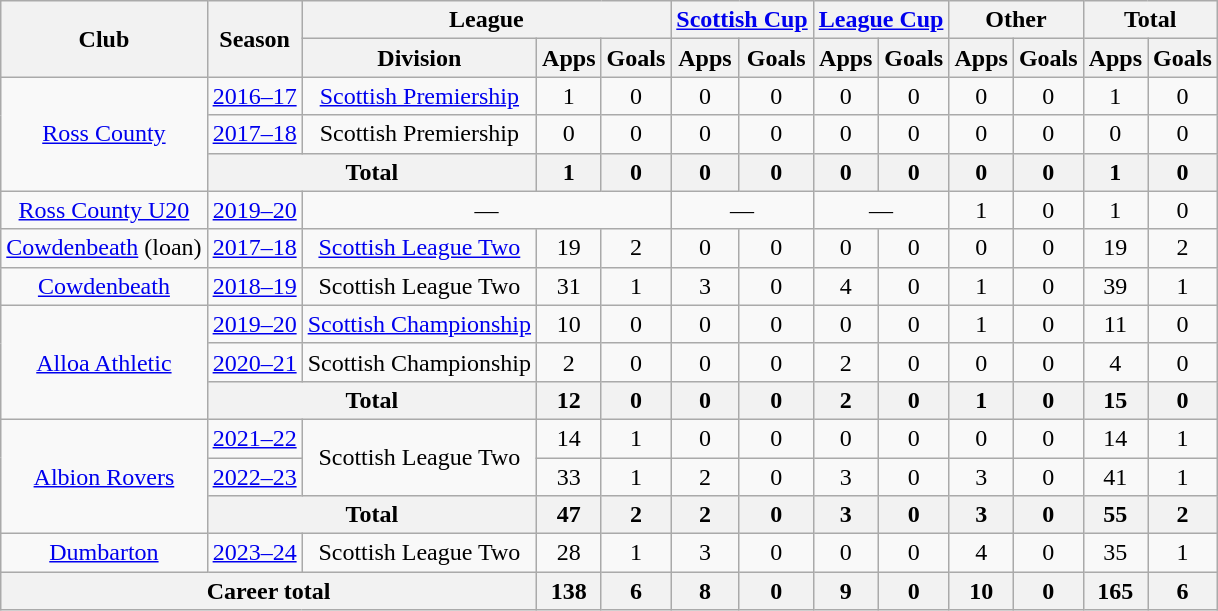<table class="wikitable" style="text-align: center">
<tr>
<th rowspan="2">Club</th>
<th rowspan="2">Season</th>
<th colspan="3">League</th>
<th colspan="2"><a href='#'>Scottish Cup</a></th>
<th colspan="2"><a href='#'>League Cup</a></th>
<th colspan="2">Other</th>
<th colspan="2">Total</th>
</tr>
<tr>
<th>Division</th>
<th>Apps</th>
<th>Goals</th>
<th>Apps</th>
<th>Goals</th>
<th>Apps</th>
<th>Goals</th>
<th>Apps</th>
<th>Goals</th>
<th>Apps</th>
<th>Goals</th>
</tr>
<tr>
<td rowspan="3"><a href='#'>Ross County</a></td>
<td><a href='#'>2016–17</a></td>
<td><a href='#'>Scottish Premiership</a></td>
<td>1</td>
<td>0</td>
<td>0</td>
<td>0</td>
<td>0</td>
<td>0</td>
<td>0</td>
<td>0</td>
<td>1</td>
<td>0</td>
</tr>
<tr>
<td><a href='#'>2017–18</a></td>
<td>Scottish Premiership</td>
<td>0</td>
<td>0</td>
<td>0</td>
<td>0</td>
<td>0</td>
<td>0</td>
<td>0</td>
<td>0</td>
<td>0</td>
<td>0</td>
</tr>
<tr>
<th colspan="2">Total</th>
<th>1</th>
<th>0</th>
<th>0</th>
<th>0</th>
<th>0</th>
<th>0</th>
<th>0</th>
<th>0</th>
<th>1</th>
<th>0</th>
</tr>
<tr>
<td><a href='#'>Ross County U20</a></td>
<td><a href='#'>2019–20</a></td>
<td colspan="3">—</td>
<td colspan="2">—</td>
<td colspan="2">—</td>
<td>1</td>
<td>0</td>
<td>1</td>
<td>0</td>
</tr>
<tr>
<td><a href='#'>Cowdenbeath</a> (loan)</td>
<td><a href='#'>2017–18</a></td>
<td><a href='#'>Scottish League Two</a></td>
<td>19</td>
<td>2</td>
<td>0</td>
<td>0</td>
<td>0</td>
<td>0</td>
<td>0</td>
<td>0</td>
<td>19</td>
<td>2</td>
</tr>
<tr>
<td><a href='#'>Cowdenbeath</a></td>
<td><a href='#'>2018–19</a></td>
<td>Scottish League Two</td>
<td>31</td>
<td>1</td>
<td>3</td>
<td>0</td>
<td>4</td>
<td>0</td>
<td>1</td>
<td>0</td>
<td>39</td>
<td>1</td>
</tr>
<tr>
<td rowspan="3"><a href='#'>Alloa Athletic</a></td>
<td><a href='#'>2019–20</a></td>
<td><a href='#'>Scottish Championship</a></td>
<td>10</td>
<td>0</td>
<td>0</td>
<td>0</td>
<td>0</td>
<td>0</td>
<td>1</td>
<td>0</td>
<td>11</td>
<td>0</td>
</tr>
<tr>
<td><a href='#'>2020–21</a></td>
<td>Scottish Championship</td>
<td>2</td>
<td>0</td>
<td>0</td>
<td>0</td>
<td>2</td>
<td>0</td>
<td>0</td>
<td>0</td>
<td>4</td>
<td>0</td>
</tr>
<tr>
<th colspan="2">Total</th>
<th>12</th>
<th>0</th>
<th>0</th>
<th>0</th>
<th>2</th>
<th>0</th>
<th>1</th>
<th>0</th>
<th>15</th>
<th>0</th>
</tr>
<tr>
<td rowspan="3"><a href='#'>Albion Rovers</a></td>
<td><a href='#'>2021–22</a></td>
<td rowspan="2">Scottish League Two</td>
<td>14</td>
<td>1</td>
<td>0</td>
<td>0</td>
<td>0</td>
<td>0</td>
<td>0</td>
<td>0</td>
<td>14</td>
<td>1</td>
</tr>
<tr>
<td><a href='#'>2022–23</a></td>
<td>33</td>
<td>1</td>
<td>2</td>
<td>0</td>
<td>3</td>
<td>0</td>
<td>3</td>
<td>0</td>
<td>41</td>
<td>1</td>
</tr>
<tr>
<th colspan="2">Total</th>
<th>47</th>
<th>2</th>
<th>2</th>
<th>0</th>
<th>3</th>
<th>0</th>
<th>3</th>
<th>0</th>
<th>55</th>
<th>2</th>
</tr>
<tr>
<td><a href='#'>Dumbarton</a></td>
<td><a href='#'>2023–24</a></td>
<td>Scottish League Two</td>
<td>28</td>
<td>1</td>
<td>3</td>
<td>0</td>
<td>0</td>
<td>0</td>
<td>4</td>
<td>0</td>
<td>35</td>
<td>1</td>
</tr>
<tr>
<th colspan="3">Career total</th>
<th>138</th>
<th>6</th>
<th>8</th>
<th>0</th>
<th>9</th>
<th>0</th>
<th>10</th>
<th>0</th>
<th>165</th>
<th>6</th>
</tr>
</table>
